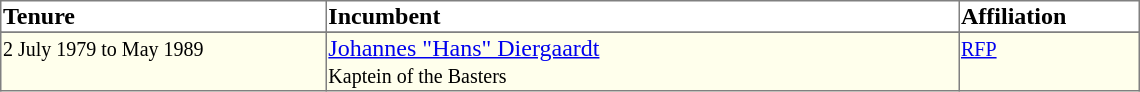<table border=1 style="border-collapse: collapse">
<tr align=left>
<th width="18%">Tenure</th>
<th width="35%">Incumbent</th>
<th width="10%">Affiliation</th>
</tr>
<tr valign=top>
</tr>
<tr valign=top bgcolor="#ffffec">
<td><small>2 July 1979 to May 1989</small></td>
<td><a href='#'>Johannes "Hans" Diergaardt</a><br><small>Kaptein of the Basters</small></td>
<td><small><a href='#'>RFP</a></small></td>
</tr>
</table>
